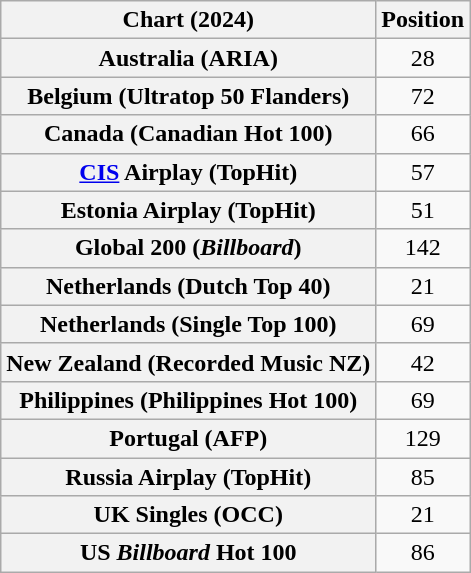<table class="wikitable sortable plainrowheaders" style="text-align:center">
<tr>
<th scope="col">Chart (2024)</th>
<th scope="col">Position</th>
</tr>
<tr>
<th scope="row">Australia (ARIA)</th>
<td>28</td>
</tr>
<tr>
<th scope="row">Belgium (Ultratop 50 Flanders)</th>
<td>72</td>
</tr>
<tr>
<th scope="row">Canada (Canadian Hot 100)</th>
<td>66</td>
</tr>
<tr>
<th scope="row"><a href='#'>CIS</a> Airplay (TopHit)</th>
<td>57</td>
</tr>
<tr>
<th scope="row">Estonia Airplay (TopHit)</th>
<td>51</td>
</tr>
<tr>
<th scope="row">Global 200 (<em>Billboard</em>)</th>
<td>142</td>
</tr>
<tr>
<th scope="row">Netherlands (Dutch Top 40)</th>
<td>21</td>
</tr>
<tr>
<th scope="row">Netherlands (Single Top 100)</th>
<td>69</td>
</tr>
<tr>
<th scope="row">New Zealand (Recorded Music NZ)</th>
<td>42</td>
</tr>
<tr>
<th scope="row">Philippines (Philippines Hot 100)</th>
<td>69</td>
</tr>
<tr>
<th scope="row">Portugal (AFP)</th>
<td>129</td>
</tr>
<tr>
<th scope="row">Russia Airplay (TopHit)</th>
<td>85</td>
</tr>
<tr>
<th scope="row">UK Singles (OCC)</th>
<td>21</td>
</tr>
<tr>
<th scope="row">US <em>Billboard</em> Hot 100</th>
<td>86</td>
</tr>
</table>
